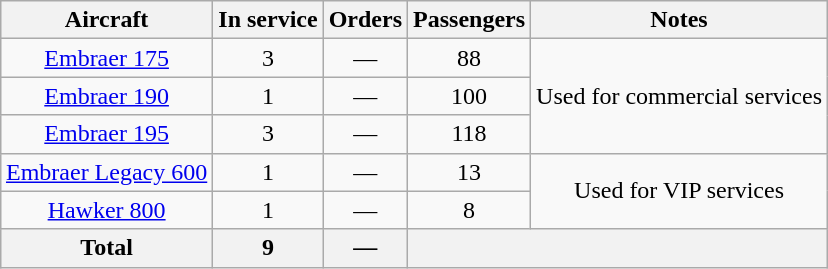<table class="wikitable" style="text-align:center;margin:1em auto;">
<tr>
<th>Aircraft</th>
<th>In service</th>
<th>Orders</th>
<th>Passengers</th>
<th>Notes</th>
</tr>
<tr>
<td><a href='#'>Embraer 175</a></td>
<td>3</td>
<td>—</td>
<td>88</td>
<td rowspan="3">Used for commercial services</td>
</tr>
<tr>
<td><a href='#'>Embraer 190</a></td>
<td>1</td>
<td>—</td>
<td>100</td>
</tr>
<tr>
<td><a href='#'>Embraer 195</a></td>
<td>3</td>
<td>—</td>
<td>118</td>
</tr>
<tr>
<td><a href='#'>Embraer Legacy 600</a></td>
<td>1</td>
<td>—</td>
<td>13</td>
<td rowspan="2">Used for VIP services</td>
</tr>
<tr>
<td><a href='#'>Hawker 800</a></td>
<td>1</td>
<td>—</td>
<td>8</td>
</tr>
<tr>
<th>Total</th>
<th>9</th>
<th>—</th>
<th colspan="2"></th>
</tr>
</table>
